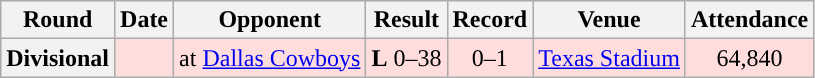<table class="wikitable" style="text-align:center">
<tr>
<th>Round</th>
<th>Date</th>
<th>Opponent</th>
<th>Result</th>
<th>Record</th>
<th>Venue</th>
<th>Attendance</th>
</tr>
<tr style="background:#ffdddd">
<th>Divisional</th>
<td></td>
<td>at <a href='#'>Dallas Cowboys</a></td>
<td><strong>L</strong> 0–38</td>
<td>0–1</td>
<td><a href='#'>Texas Stadium</a></td>
<td>64,840</td>
</tr>
</table>
